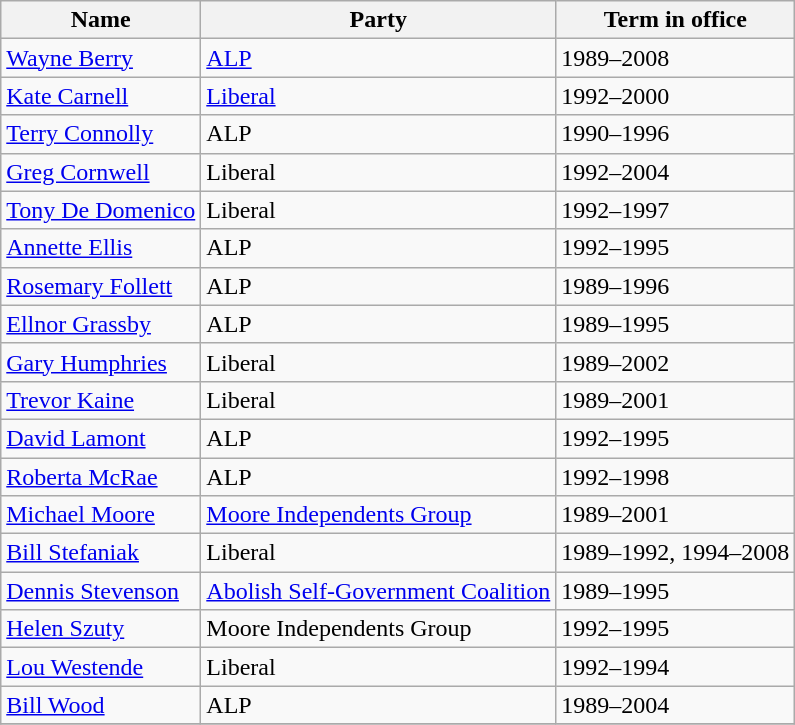<table class="wikitable sortable">
<tr>
<th><strong>Name</strong></th>
<th><strong>Party</strong></th>
<th><strong>Term in office</strong></th>
</tr>
<tr>
<td><a href='#'>Wayne Berry</a></td>
<td><a href='#'>ALP</a></td>
<td>1989–2008</td>
</tr>
<tr>
<td><a href='#'>Kate Carnell</a></td>
<td><a href='#'>Liberal</a></td>
<td>1992–2000</td>
</tr>
<tr>
<td><a href='#'>Terry Connolly</a></td>
<td>ALP</td>
<td>1990–1996</td>
</tr>
<tr>
<td><a href='#'>Greg Cornwell</a></td>
<td>Liberal</td>
<td>1992–2004</td>
</tr>
<tr>
<td><a href='#'>Tony De Domenico</a></td>
<td>Liberal</td>
<td>1992–1997</td>
</tr>
<tr>
<td><a href='#'>Annette Ellis</a></td>
<td>ALP</td>
<td>1992–1995</td>
</tr>
<tr>
<td><a href='#'>Rosemary Follett</a></td>
<td>ALP</td>
<td>1989–1996</td>
</tr>
<tr>
<td><a href='#'>Ellnor Grassby</a></td>
<td>ALP</td>
<td>1989–1995</td>
</tr>
<tr>
<td><a href='#'>Gary Humphries</a></td>
<td>Liberal</td>
<td>1989–2002</td>
</tr>
<tr>
<td><a href='#'>Trevor Kaine</a></td>
<td>Liberal</td>
<td>1989–2001</td>
</tr>
<tr>
<td><a href='#'>David Lamont</a></td>
<td>ALP</td>
<td>1992–1995</td>
</tr>
<tr>
<td><a href='#'>Roberta McRae</a></td>
<td>ALP</td>
<td>1992–1998</td>
</tr>
<tr>
<td><a href='#'>Michael Moore</a></td>
<td><a href='#'>Moore Independents Group</a></td>
<td>1989–2001</td>
</tr>
<tr>
<td><a href='#'>Bill Stefaniak</a></td>
<td>Liberal</td>
<td>1989–1992, 1994–2008</td>
</tr>
<tr>
<td><a href='#'>Dennis Stevenson</a></td>
<td><a href='#'>Abolish Self-Government Coalition</a></td>
<td>1989–1995</td>
</tr>
<tr>
<td><a href='#'>Helen Szuty</a></td>
<td>Moore Independents Group</td>
<td>1992–1995</td>
</tr>
<tr>
<td><a href='#'>Lou Westende</a></td>
<td>Liberal</td>
<td>1992–1994</td>
</tr>
<tr>
<td><a href='#'>Bill Wood</a></td>
<td>ALP</td>
<td>1989–2004</td>
</tr>
<tr>
</tr>
</table>
